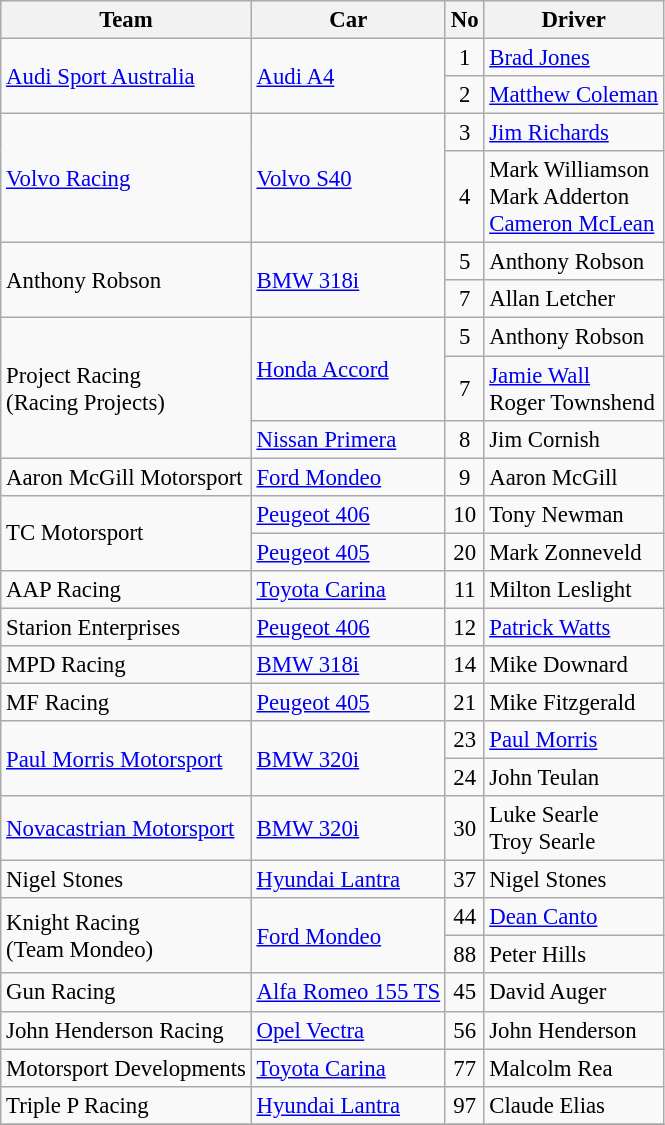<table class="wikitable" style="font-size: 95%;">
<tr>
<th>Team</th>
<th>Car</th>
<th>No</th>
<th>Driver</th>
</tr>
<tr>
<td rowspan=2><a href='#'>Audi Sport Australia</a></td>
<td rowspan=2><a href='#'>Audi A4</a></td>
<td align="middle">1</td>
<td> <a href='#'>Brad Jones</a></td>
</tr>
<tr>
<td align="middle">2</td>
<td> <a href='#'>Matthew Coleman</a></td>
</tr>
<tr>
<td rowspan=2><a href='#'>Volvo Racing</a></td>
<td rowspan=2><a href='#'>Volvo S40</a></td>
<td align="middle">3</td>
<td> <a href='#'>Jim Richards</a></td>
</tr>
<tr>
<td align="middle">4</td>
<td> Mark Williamson<br> Mark Adderton <br> <a href='#'>Cameron McLean</a></td>
</tr>
<tr>
<td rowspan=2>Anthony Robson</td>
<td rowspan=2><a href='#'>BMW 318i</a></td>
<td align="middle">5</td>
<td>  Anthony Robson</td>
</tr>
<tr>
<td align="middle">7</td>
<td> Allan Letcher</td>
</tr>
<tr>
<td rowspan=3>Project Racing <br> (Racing Projects)</td>
<td rowspan=2><a href='#'>Honda Accord</a></td>
<td align="middle">5</td>
<td> Anthony Robson</td>
</tr>
<tr>
<td align="middle">7</td>
<td> <a href='#'>Jamie Wall</a><br> Roger Townshend</td>
</tr>
<tr>
<td><a href='#'>Nissan Primera</a></td>
<td align="middle">8</td>
<td> Jim Cornish</td>
</tr>
<tr>
<td>Aaron McGill Motorsport</td>
<td><a href='#'>Ford Mondeo</a></td>
<td align="middle">9</td>
<td> Aaron McGill</td>
</tr>
<tr>
<td rowspan=2>TC Motorsport</td>
<td><a href='#'>Peugeot 406</a></td>
<td align="middle">10</td>
<td> Tony Newman</td>
</tr>
<tr>
<td><a href='#'>Peugeot 405</a></td>
<td align="middle">20</td>
<td> Mark Zonneveld</td>
</tr>
<tr>
<td>AAP Racing</td>
<td><a href='#'>Toyota Carina</a></td>
<td align="middle">11</td>
<td> Milton Leslight</td>
</tr>
<tr>
<td>Starion Enterprises</td>
<td><a href='#'>Peugeot 406</a></td>
<td align="middle">12</td>
<td> <a href='#'>Patrick Watts</a></td>
</tr>
<tr>
<td>MPD Racing</td>
<td><a href='#'>BMW 318i</a></td>
<td align="middle">14</td>
<td> Mike Downard</td>
</tr>
<tr>
<td>MF Racing</td>
<td><a href='#'>Peugeot 405</a></td>
<td align="middle">21</td>
<td> Mike Fitzgerald</td>
</tr>
<tr>
<td rowspan=2><a href='#'>Paul Morris Motorsport</a></td>
<td rowspan=2><a href='#'>BMW 320i</a></td>
<td align="middle">23</td>
<td> <a href='#'>Paul Morris</a></td>
</tr>
<tr>
<td align="middle">24</td>
<td> John Teulan</td>
</tr>
<tr>
<td><a href='#'>Novacastrian Motorsport</a></td>
<td><a href='#'>BMW 320i</a></td>
<td align="middle">30</td>
<td> Luke Searle<br> Troy Searle</td>
</tr>
<tr>
<td>Nigel Stones</td>
<td><a href='#'>Hyundai Lantra</a></td>
<td align="middle">37</td>
<td> Nigel Stones</td>
</tr>
<tr>
<td rowspan=2>Knight Racing <br> (Team Mondeo)</td>
<td rowspan=2><a href='#'>Ford Mondeo</a></td>
<td align="middle">44</td>
<td> <a href='#'>Dean Canto</a></td>
</tr>
<tr>
<td align="middle">88</td>
<td> Peter Hills</td>
</tr>
<tr>
<td>Gun Racing</td>
<td><a href='#'>Alfa Romeo 155 TS</a></td>
<td align="middle">45</td>
<td> David Auger</td>
</tr>
<tr>
<td>John Henderson Racing</td>
<td><a href='#'>Opel Vectra</a></td>
<td align="middle">56</td>
<td> John Henderson</td>
</tr>
<tr>
<td>Motorsport Developments</td>
<td><a href='#'>Toyota Carina</a></td>
<td align="middle">77</td>
<td> Malcolm Rea</td>
</tr>
<tr>
<td>Triple P Racing</td>
<td><a href='#'>Hyundai Lantra</a></td>
<td align="middle">97</td>
<td> Claude Elias</td>
</tr>
<tr>
</tr>
</table>
